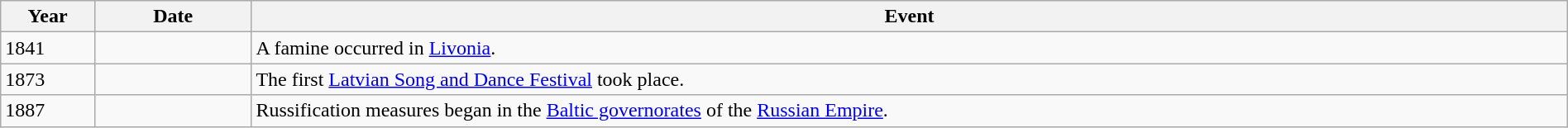<table class="wikitable" width="100%">
<tr>
<th style="width:6%">Year</th>
<th style="width:10%">Date</th>
<th>Event</th>
</tr>
<tr>
<td>1841</td>
<td></td>
<td>A famine occurred in <a href='#'>Livonia</a>.</td>
</tr>
<tr>
<td>1873</td>
<td></td>
<td>The first <a href='#'>Latvian Song and Dance Festival</a> took place.</td>
</tr>
<tr>
<td>1887</td>
<td></td>
<td>Russification measures began in the <a href='#'>Baltic governorates</a> of the <a href='#'>Russian Empire</a>.</td>
</tr>
</table>
